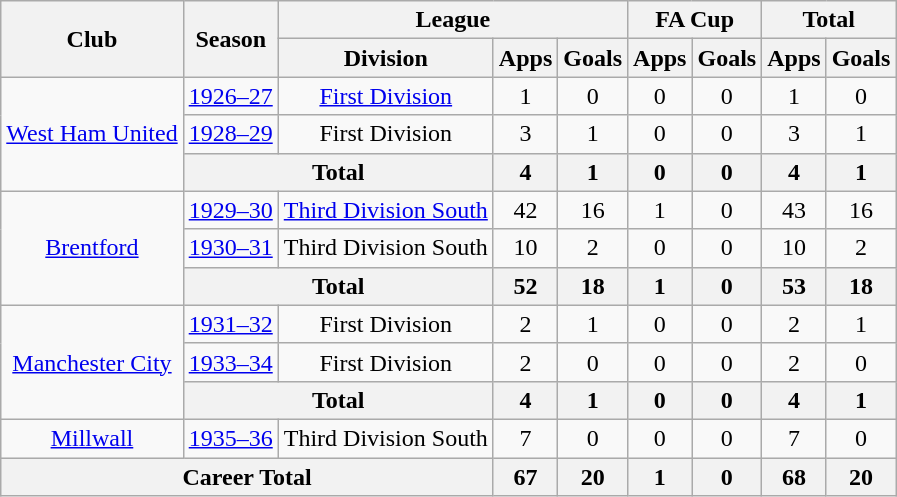<table class="wikitable" style="text-align: center;">
<tr>
<th rowspan="2">Club</th>
<th rowspan="2">Season</th>
<th colspan="3">League</th>
<th colspan="2">FA Cup</th>
<th colspan="2">Total</th>
</tr>
<tr>
<th>Division</th>
<th>Apps</th>
<th>Goals</th>
<th>Apps</th>
<th>Goals</th>
<th>Apps</th>
<th>Goals</th>
</tr>
<tr>
<td rowspan="3"><a href='#'>West Ham United</a></td>
<td><a href='#'>1926–27</a></td>
<td><a href='#'>First Division</a></td>
<td>1</td>
<td>0</td>
<td>0</td>
<td>0</td>
<td>1</td>
<td>0</td>
</tr>
<tr>
<td><a href='#'>1928–29</a></td>
<td>First Division</td>
<td>3</td>
<td>1</td>
<td>0</td>
<td>0</td>
<td>3</td>
<td>1</td>
</tr>
<tr>
<th colspan="2">Total</th>
<th>4</th>
<th>1</th>
<th>0</th>
<th>0</th>
<th>4</th>
<th>1</th>
</tr>
<tr>
<td rowspan="3"><a href='#'>Brentford</a></td>
<td><a href='#'>1929–30</a></td>
<td><a href='#'>Third Division South</a></td>
<td>42</td>
<td>16</td>
<td>1</td>
<td>0</td>
<td>43</td>
<td>16</td>
</tr>
<tr>
<td><a href='#'>1930–31</a></td>
<td>Third Division South</td>
<td>10</td>
<td>2</td>
<td>0</td>
<td>0</td>
<td>10</td>
<td>2</td>
</tr>
<tr>
<th colspan="2">Total</th>
<th>52</th>
<th>18</th>
<th>1</th>
<th>0</th>
<th>53</th>
<th>18</th>
</tr>
<tr>
<td rowspan="3"><a href='#'>Manchester City</a></td>
<td><a href='#'>1931–32</a></td>
<td>First Division</td>
<td>2</td>
<td>1</td>
<td>0</td>
<td>0</td>
<td>2</td>
<td>1</td>
</tr>
<tr>
<td><a href='#'>1933–34</a></td>
<td>First Division</td>
<td>2</td>
<td>0</td>
<td>0</td>
<td>0</td>
<td>2</td>
<td>0</td>
</tr>
<tr>
<th colspan="2">Total</th>
<th>4</th>
<th>1</th>
<th>0</th>
<th>0</th>
<th>4</th>
<th>1</th>
</tr>
<tr>
<td><a href='#'>Millwall</a></td>
<td><a href='#'>1935–36</a></td>
<td>Third Division South</td>
<td>7</td>
<td>0</td>
<td>0</td>
<td>0</td>
<td>7</td>
<td>0</td>
</tr>
<tr>
<th colspan="3">Career Total</th>
<th>67</th>
<th>20</th>
<th>1</th>
<th>0</th>
<th>68</th>
<th>20</th>
</tr>
</table>
